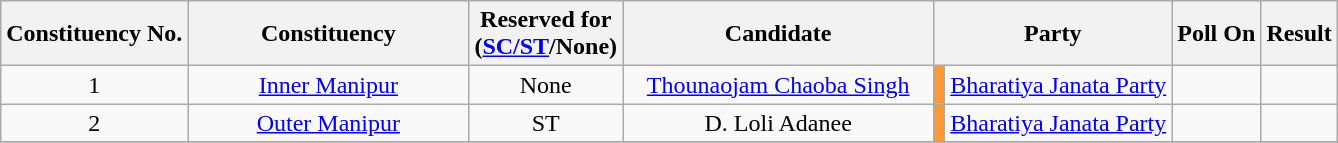<table class="wikitable sortable" style="text-align:center">
<tr>
<th>Constituency No.</th>
<th style="width:180px;">Constituency</th>
<th>Reserved for<br>(<a href='#'>SC/ST</a>/None)</th>
<th style="width:200px;">Candidate</th>
<th colspan="2">Party</th>
<th>Poll On</th>
<th>Result</th>
</tr>
<tr>
<td>1</td>
<td><a href='#'>Inner Manipur</a></td>
<td>None</td>
<td><a href='#'>Thounaojam Chaoba Singh</a></td>
<td bgcolor=#FF9933></td>
<td><a href='#'>Bharatiya Janata Party</a></td>
<td></td>
<td></td>
</tr>
<tr>
<td>2</td>
<td><a href='#'>Outer Manipur</a></td>
<td>ST</td>
<td>D. Loli Adanee</td>
<td bgcolor=#FF9933></td>
<td><a href='#'>Bharatiya Janata Party</a></td>
<td></td>
<td></td>
</tr>
<tr>
</tr>
</table>
